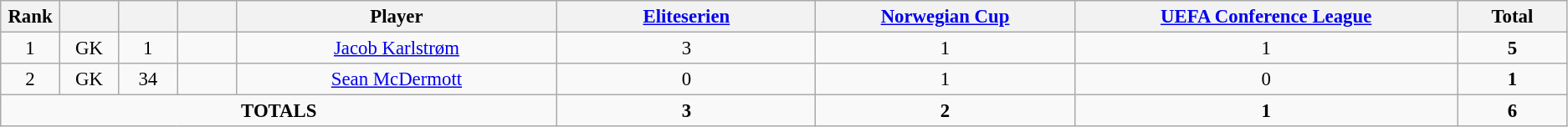<table class="wikitable" style="font-size: 95%; text-align: center;">
<tr>
<th width=40>Rank</th>
<th width=40></th>
<th width=40></th>
<th width=40></th>
<th width=250>Player</th>
<th width=200><a href='#'>Eliteserien</a></th>
<th width=200><a href='#'>Norwegian Cup</a></th>
<th width=300><a href='#'>UEFA Conference League</a></th>
<th width=80><strong>Total</strong></th>
</tr>
<tr>
<td>1</td>
<td>GK</td>
<td>1</td>
<td></td>
<td><a href='#'>Jacob Karlstrøm</a></td>
<td>3</td>
<td>1</td>
<td>1</td>
<td><strong>5</strong></td>
</tr>
<tr>
<td>2</td>
<td>GK</td>
<td>34</td>
<td></td>
<td><a href='#'>Sean McDermott</a></td>
<td>0</td>
<td>1</td>
<td>0</td>
<td><strong>1</strong></td>
</tr>
<tr>
<td colspan="5"><strong>TOTALS</strong></td>
<td><strong>3</strong></td>
<td><strong>2</strong></td>
<td><strong>1</strong></td>
<td><strong>6</strong></td>
</tr>
</table>
